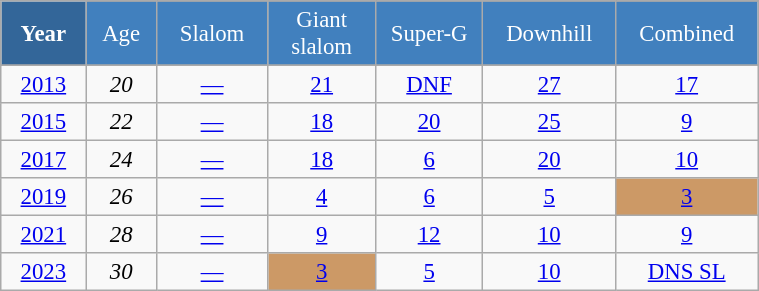<table class="wikitable" style="font-size:95%; text-align:center; border:grey solid 1px; border-collapse:collapse;" width="40%">
<tr style="background-color:#369; color:white;">
<td rowspan="2" colspan="1" width="4%"><strong>Year</strong></td>
</tr>
<tr style="background-color:#4180be; color:white;">
<td width="3%">Age</td>
<td width="5%">Slalom</td>
<td width="5%">Giant<br>slalom</td>
<td width="5%">Super-G</td>
<td width="5%">Downhill</td>
<td width="5%">Combined</td>
</tr>
<tr style="background-color:#8CB2D8; color:white;">
</tr>
<tr>
<td><a href='#'>2013</a></td>
<td><em>20</em></td>
<td><a href='#'>—</a></td>
<td><a href='#'>21</a></td>
<td><a href='#'>DNF</a></td>
<td><a href='#'>27</a></td>
<td><a href='#'>17</a></td>
</tr>
<tr>
<td><a href='#'>2015</a></td>
<td><em>22</em></td>
<td><a href='#'>—</a></td>
<td><a href='#'>18</a></td>
<td><a href='#'>20</a></td>
<td><a href='#'>25</a></td>
<td><a href='#'>9</a></td>
</tr>
<tr>
<td><a href='#'>2017</a></td>
<td><em>24</em></td>
<td><a href='#'>—</a></td>
<td><a href='#'>18</a></td>
<td><a href='#'>6</a></td>
<td><a href='#'>20</a></td>
<td><a href='#'>10</a></td>
</tr>
<tr>
<td><a href='#'>2019</a></td>
<td><em>26</em></td>
<td><a href='#'>—</a></td>
<td><a href='#'>4</a></td>
<td><a href='#'>6</a></td>
<td><a href='#'>5</a></td>
<td style="background:#c96;"><a href='#'>3</a></td>
</tr>
<tr>
<td><a href='#'>2021</a></td>
<td><em>28</em></td>
<td><a href='#'>—</a></td>
<td><a href='#'>9</a></td>
<td><a href='#'>12</a></td>
<td><a href='#'>10</a></td>
<td><a href='#'>9</a></td>
</tr>
<tr>
<td><a href='#'>2023</a></td>
<td><em>30</em></td>
<td><a href='#'>—</a></td>
<td style="background:#c96;"><a href='#'>3</a></td>
<td><a href='#'>5</a></td>
<td><a href='#'>10</a></td>
<td><a href='#'>DNS SL</a></td>
</tr>
</table>
